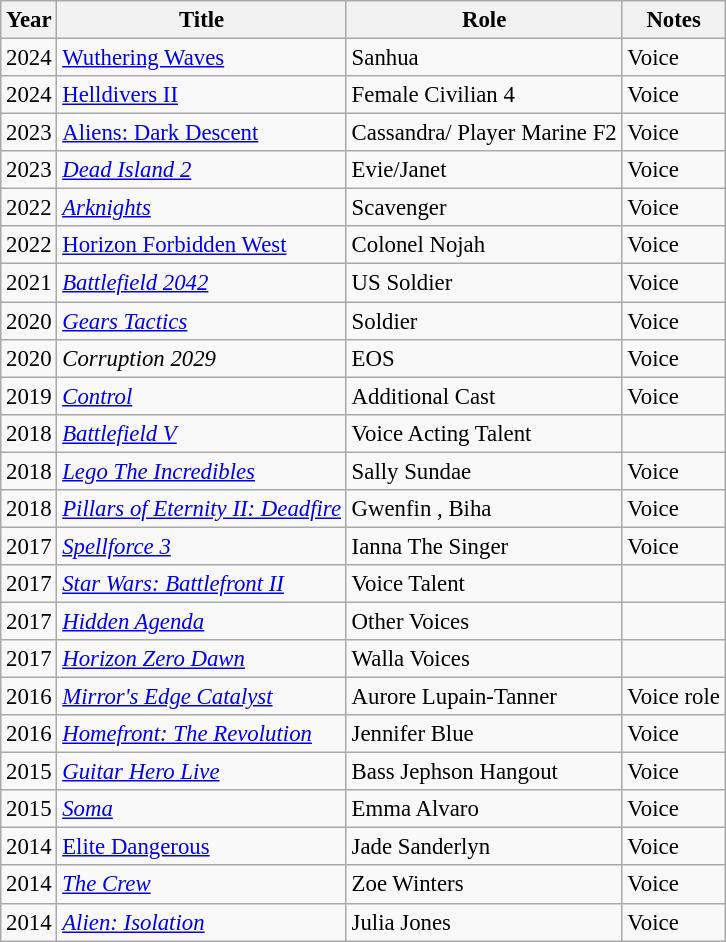<table class="wikitable" style="font-size: 95%;">
<tr>
<th>Year</th>
<th>Title</th>
<th>Role</th>
<th>Notes</th>
</tr>
<tr>
<td>2024</td>
<td><a href='#'>Wuthering Waves</a></td>
<td>Sanhua</td>
<td>Voice</td>
</tr>
<tr>
<td>2024</td>
<td><a href='#'>Helldivers II</a></td>
<td>Female Civilian 4</td>
<td>Voice</td>
</tr>
<tr>
<td>2023</td>
<td><a href='#'>Aliens: Dark Descent</a></td>
<td>Cassandra/ Player Marine F2</td>
<td>Voice</td>
</tr>
<tr>
<td>2023</td>
<td><em><a href='#'>Dead Island 2</a></em></td>
<td>Evie/Janet</td>
<td>Voice</td>
</tr>
<tr>
<td>2022</td>
<td><em><a href='#'>Arknights</a></em></td>
<td>Scavenger</td>
<td>Voice</td>
</tr>
<tr>
<td>2022</td>
<td><a href='#'>Horizon Forbidden West</a></td>
<td>Colonel Nojah</td>
<td>Voice</td>
</tr>
<tr>
<td>2021</td>
<td><em><a href='#'>Battlefield 2042</a></em></td>
<td>US Soldier</td>
<td>Voice</td>
</tr>
<tr>
<td>2020</td>
<td><em><a href='#'>Gears Tactics</a></em></td>
<td>Soldier</td>
<td>Voice</td>
</tr>
<tr>
<td>2020</td>
<td><em>Corruption 2029</em></td>
<td>EOS</td>
<td>Voice</td>
</tr>
<tr>
<td>2019</td>
<td><a href='#'><em>Control</em></a></td>
<td>Additional Cast</td>
<td>Voice</td>
</tr>
<tr>
<td>2018</td>
<td><em><a href='#'>Battlefield V</a></em></td>
<td>Voice Acting Talent</td>
<td></td>
</tr>
<tr>
<td>2018</td>
<td><em><a href='#'>Lego The Incredibles</a></em></td>
<td>Sally Sundae</td>
<td>Voice</td>
</tr>
<tr>
<td>2018</td>
<td><em><a href='#'>Pillars of Eternity II: Deadfire</a></em></td>
<td>Gwenfin , Biha</td>
<td>Voice</td>
</tr>
<tr>
<td>2017</td>
<td><a href='#'><em>Spellforce 3</em></a></td>
<td>Ianna The Singer</td>
<td>Voice</td>
</tr>
<tr>
<td>2017</td>
<td><a href='#'><em>Star Wars: Battlefront II</em></a></td>
<td>Voice Talent</td>
<td></td>
</tr>
<tr>
<td>2017</td>
<td><a href='#'><em>Hidden Agenda</em></a></td>
<td>Other Voices</td>
<td></td>
</tr>
<tr>
<td>2017</td>
<td><em><a href='#'>Horizon Zero Dawn</a></em></td>
<td>Walla Voices</td>
<td></td>
</tr>
<tr>
<td>2016</td>
<td><em><a href='#'>Mirror's Edge Catalyst</a></em></td>
<td>Aurore Lupain-Tanner</td>
<td>Voice role</td>
</tr>
<tr>
<td>2016</td>
<td><em><a href='#'>Homefront: The Revolution</a></em></td>
<td>Jennifer Blue</td>
<td>Voice</td>
</tr>
<tr>
<td>2015</td>
<td><em><a href='#'>Guitar Hero Live</a></em></td>
<td>Bass Jephson Hangout</td>
<td>Voice</td>
</tr>
<tr>
<td>2015</td>
<td><a href='#'><em>Soma</em></a></td>
<td>Emma Alvaro</td>
<td>Voice</td>
</tr>
<tr>
<td>2014</td>
<td><a href='#'>Elite Dangerous</a></td>
<td>Jade Sanderlyn</td>
<td>Voice</td>
</tr>
<tr>
<td>2014</td>
<td><a href='#'><em>The Crew</em></a></td>
<td>Zoe Winters</td>
<td>Voice</td>
</tr>
<tr>
<td>2014</td>
<td><em><a href='#'>Alien: Isolation</a></em></td>
<td>Julia Jones</td>
<td>Voice</td>
</tr>
</table>
